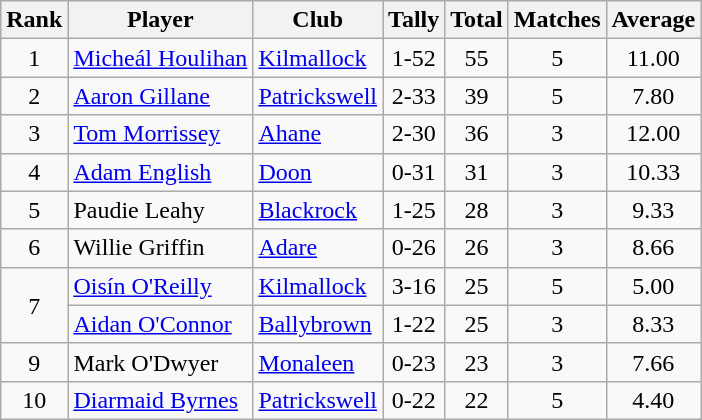<table class="wikitable">
<tr>
<th>Rank</th>
<th>Player</th>
<th>Club</th>
<th>Tally</th>
<th>Total</th>
<th>Matches</th>
<th>Average</th>
</tr>
<tr>
<td rowspan="1" style="text-align:center;">1</td>
<td><a href='#'>Micheál Houlihan</a></td>
<td><a href='#'>Kilmallock</a></td>
<td align=center>1-52</td>
<td align=center>55</td>
<td align=center>5</td>
<td align=center>11.00</td>
</tr>
<tr>
<td rowspan="1" style="text-align:center;">2</td>
<td><a href='#'>Aaron Gillane</a></td>
<td><a href='#'>Patrickswell</a></td>
<td align=center>2-33</td>
<td align=center>39</td>
<td align=center>5</td>
<td align=center>7.80</td>
</tr>
<tr>
<td rowspan="1" style="text-align:center;">3</td>
<td><a href='#'>Tom Morrissey</a></td>
<td><a href='#'>Ahane</a></td>
<td align=center>2-30</td>
<td align=center>36</td>
<td align=center>3</td>
<td align=center>12.00</td>
</tr>
<tr>
<td rowspan="1" style="text-align:center;">4</td>
<td><a href='#'>Adam English</a></td>
<td><a href='#'>Doon</a></td>
<td align=center>0-31</td>
<td align=center>31</td>
<td align=center>3</td>
<td align=center>10.33</td>
</tr>
<tr>
<td rowspan="1" style="text-align:center;">5</td>
<td>Paudie Leahy</td>
<td><a href='#'>Blackrock</a></td>
<td align=center>1-25</td>
<td align=center>28</td>
<td align=center>3</td>
<td align=center>9.33</td>
</tr>
<tr>
<td rowspan="1" style="text-align:center;">6</td>
<td>Willie Griffin</td>
<td><a href='#'>Adare</a></td>
<td align=center>0-26</td>
<td align=center>26</td>
<td align=center>3</td>
<td align=center>8.66</td>
</tr>
<tr>
<td rowspan="2" style="text-align:center;">7</td>
<td><a href='#'>Oisín O'Reilly</a></td>
<td><a href='#'>Kilmallock</a></td>
<td align=center>3-16</td>
<td align=center>25</td>
<td align=center>5</td>
<td align=center>5.00</td>
</tr>
<tr>
<td><a href='#'>Aidan O'Connor</a></td>
<td><a href='#'>Ballybrown</a></td>
<td align=center>1-22</td>
<td align=center>25</td>
<td align=center>3</td>
<td align=center>8.33</td>
</tr>
<tr>
<td rowspan="1" style="text-align:center;">9</td>
<td>Mark O'Dwyer</td>
<td><a href='#'>Monaleen</a></td>
<td align=center>0-23</td>
<td align=center>23</td>
<td align=center>3</td>
<td align=center>7.66</td>
</tr>
<tr>
<td rowspan="1" style="text-align:center;">10</td>
<td><a href='#'>Diarmaid Byrnes</a></td>
<td><a href='#'>Patrickswell</a></td>
<td align=center>0-22</td>
<td align=center>22</td>
<td align=center>5</td>
<td align=center>4.40</td>
</tr>
</table>
